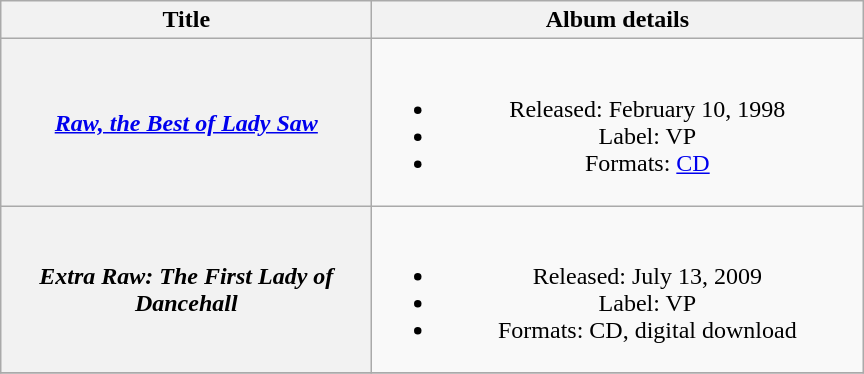<table class="wikitable plainrowheaders" style="text-align:center;" border="1">
<tr>
<th scope="col" rowspan="1" style="width:15em;">Title</th>
<th scope="col" rowspan="1" style="width:20em;">Album details</th>
</tr>
<tr>
<th scope="row"><em><a href='#'>Raw, the Best of Lady Saw</a></em></th>
<td><br><ul><li>Released: February 10, 1998</li><li>Label: VP</li><li>Formats: <a href='#'>CD</a></li></ul></td>
</tr>
<tr>
<th scope="row"><em>Extra Raw: The First Lady of Dancehall</em></th>
<td><br><ul><li>Released: July 13, 2009</li><li>Label: VP</li><li>Formats: CD, digital download</li></ul></td>
</tr>
<tr>
</tr>
</table>
